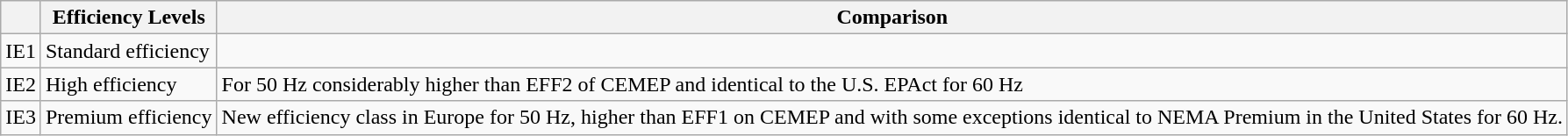<table class="wikitable">
<tr>
<th></th>
<th>Efficiency Levels</th>
<th>Comparison</th>
</tr>
<tr>
<td>IE1</td>
<td>Standard efficiency</td>
<td></td>
</tr>
<tr>
<td>IE2</td>
<td>High efficiency</td>
<td>For 50 Hz considerably higher than EFF2 of CEMEP and identical to the U.S. EPAct for 60 Hz</td>
</tr>
<tr>
<td>IE3</td>
<td>Premium efficiency</td>
<td>New efficiency class in Europe for 50 Hz, higher than EFF1 on CEMEP and with some exceptions identical to NEMA Premium in the United States for 60 Hz.</td>
</tr>
</table>
